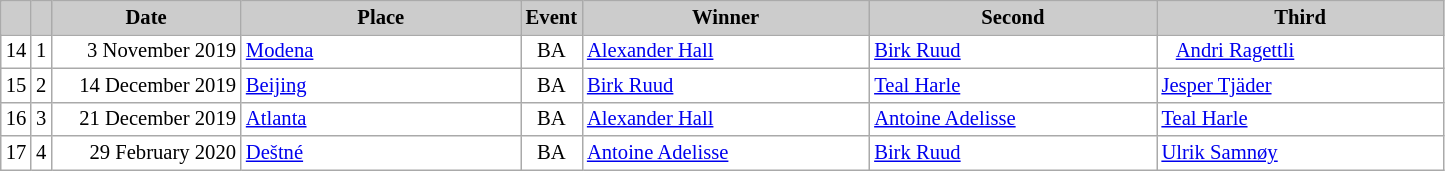<table class="wikitable plainrowheaders" style="background:#fff; font-size:86%; line-height:16px; border:grey solid 1px; border-collapse:collapse;">
<tr>
<th scope="col" style="background:#ccc; width=20 px;"></th>
<th scope="col" style="background:#ccc; width=30 px;"></th>
<th scope="col" style="background:#ccc; width:120px;">Date</th>
<th scope="col" style="background:#ccc; width:180px;">Place</th>
<th scope="col" style="background:#ccc; width:15px;">Event</th>
<th scope="col" style="background:#ccc; width:185px;">Winner</th>
<th scope="col" style="background:#ccc; width:185px;">Second</th>
<th scope="col" style="background:#ccc; width:185px;">Third</th>
</tr>
<tr>
<td align="center">14</td>
<td align="center">1</td>
<td align="right">3 November 2019</td>
<td> <a href='#'>Modena</a></td>
<td align="center">BA</td>
<td> <a href='#'>Alexander Hall</a></td>
<td> <a href='#'>Birk Ruud</a></td>
<td>   <a href='#'>Andri Ragettli</a></td>
</tr>
<tr>
<td align="center">15</td>
<td align="center">2</td>
<td align="right">14 December 2019</td>
<td> <a href='#'>Beijing</a></td>
<td align="center">BA</td>
<td> <a href='#'>Birk Ruud</a></td>
<td> <a href='#'>Teal Harle</a></td>
<td> <a href='#'>Jesper Tjäder</a></td>
</tr>
<tr>
<td align="center">16</td>
<td align="center">3</td>
<td align="right">21 December 2019</td>
<td> <a href='#'>Atlanta</a></td>
<td align="center">BA</td>
<td> <a href='#'>Alexander Hall</a></td>
<td> <a href='#'>Antoine Adelisse</a></td>
<td> <a href='#'>Teal Harle</a></td>
</tr>
<tr>
<td align="center">17</td>
<td align="center">4</td>
<td align="right">29 February 2020</td>
<td> <a href='#'>Deštné</a></td>
<td align="center">BA</td>
<td> <a href='#'>Antoine Adelisse</a></td>
<td> <a href='#'>Birk Ruud</a></td>
<td> <a href='#'>Ulrik Samnøy</a></td>
</tr>
</table>
